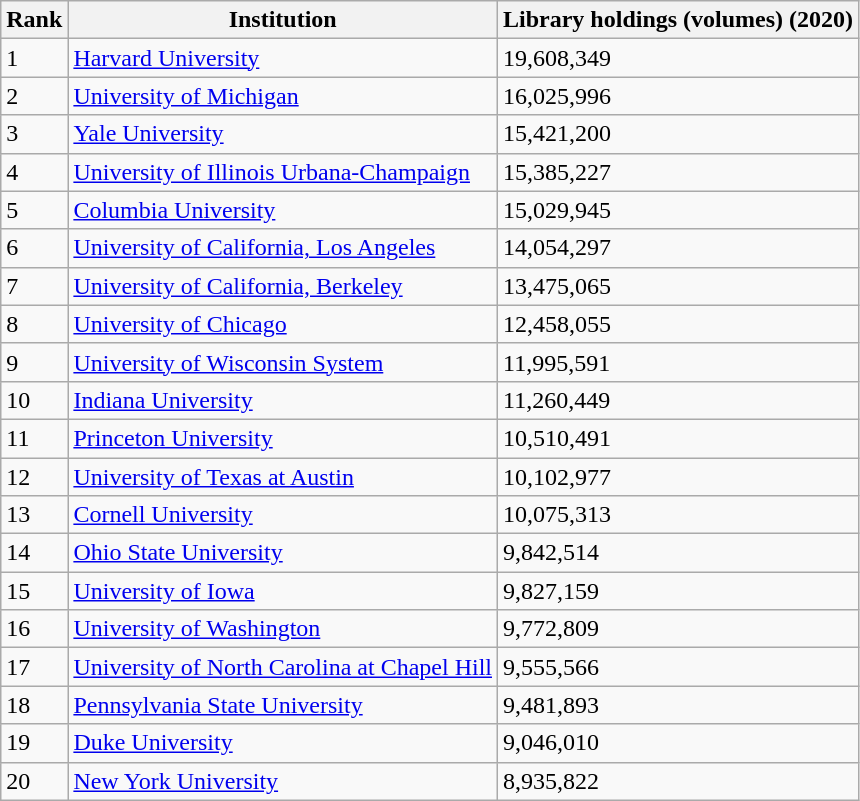<table class="wikitable">
<tr>
<th>Rank</th>
<th>Institution</th>
<th>Library holdings (volumes) (2020)</th>
</tr>
<tr>
<td>1</td>
<td><a href='#'>Harvard University</a></td>
<td>19,608,349</td>
</tr>
<tr>
<td>2</td>
<td><a href='#'>University of Michigan</a></td>
<td>16,025,996</td>
</tr>
<tr>
<td>3</td>
<td><a href='#'>Yale University</a></td>
<td>15,421,200</td>
</tr>
<tr>
<td>4</td>
<td><a href='#'>University of Illinois Urbana-Champaign</a></td>
<td>15,385,227</td>
</tr>
<tr>
<td>5</td>
<td><a href='#'>Columbia University</a></td>
<td>15,029,945</td>
</tr>
<tr>
<td>6</td>
<td><a href='#'>University of California, Los Angeles</a></td>
<td>14,054,297</td>
</tr>
<tr>
<td>7</td>
<td><a href='#'>University of California, Berkeley</a></td>
<td>13,475,065</td>
</tr>
<tr>
<td>8</td>
<td><a href='#'>University of Chicago</a></td>
<td>12,458,055</td>
</tr>
<tr>
<td>9</td>
<td><a href='#'>University of Wisconsin System</a></td>
<td>11,995,591</td>
</tr>
<tr>
<td>10</td>
<td><a href='#'>Indiana University</a></td>
<td>11,260,449</td>
</tr>
<tr>
<td>11</td>
<td><a href='#'>Princeton University</a></td>
<td>10,510,491</td>
</tr>
<tr>
<td>12</td>
<td><a href='#'>University of Texas at Austin</a></td>
<td>10,102,977</td>
</tr>
<tr>
<td>13</td>
<td><a href='#'>Cornell University</a></td>
<td>10,075,313</td>
</tr>
<tr>
<td>14</td>
<td><a href='#'>Ohio State University</a></td>
<td>9,842,514</td>
</tr>
<tr>
<td>15</td>
<td><a href='#'>University of Iowa</a></td>
<td>9,827,159</td>
</tr>
<tr>
<td>16</td>
<td><a href='#'>University of Washington</a></td>
<td>9,772,809</td>
</tr>
<tr>
<td>17</td>
<td><a href='#'>University of North Carolina at Chapel Hill</a></td>
<td>9,555,566</td>
</tr>
<tr>
<td>18</td>
<td><a href='#'>Pennsylvania State University</a></td>
<td>9,481,893</td>
</tr>
<tr>
<td>19</td>
<td><a href='#'>Duke University</a></td>
<td>9,046,010</td>
</tr>
<tr>
<td>20</td>
<td><a href='#'>New York University</a></td>
<td>8,935,822</td>
</tr>
</table>
